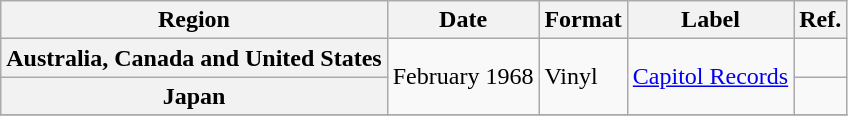<table class="wikitable plainrowheaders">
<tr>
<th scope="col">Region</th>
<th scope="col">Date</th>
<th scope="col">Format</th>
<th scope="col">Label</th>
<th scope="col">Ref.</th>
</tr>
<tr>
<th scope="row">Australia, Canada and United States</th>
<td rowspan="2">February 1968</td>
<td rowspan="2">Vinyl</td>
<td rowspan="2"><a href='#'>Capitol Records</a></td>
<td></td>
</tr>
<tr>
<th scope="row">Japan</th>
<td></td>
</tr>
<tr>
</tr>
</table>
